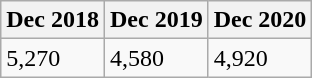<table class="wikitable">
<tr>
<th>Dec 2018</th>
<th>Dec 2019</th>
<th>Dec 2020</th>
</tr>
<tr>
<td>5,270</td>
<td>4,580</td>
<td>4,920</td>
</tr>
</table>
